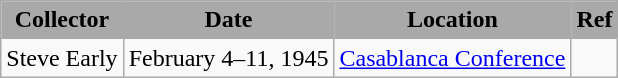<table class="wikitable" border="1">
<tr>
<th style="background:darkGrey;">Collector</th>
<th style="background:darkGrey;">Date</th>
<th style="background:darkGrey;">Location</th>
<th style="background:darkGrey;">Ref</th>
</tr>
<tr>
<td>Steve Early</td>
<td>February 4–11, 1945</td>
<td><a href='#'>Casablanca Conference</a></td>
<td></td>
</tr>
</table>
